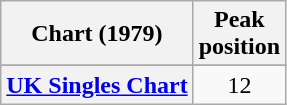<table class="wikitable sortable plainrowheaders" style="text-align:center">
<tr>
<th scope="col">Chart (1979)</th>
<th scope="col">Peak<br>position</th>
</tr>
<tr>
</tr>
<tr>
<th scope="row"><a href='#'>UK Singles Chart</a></th>
<td align="center">12</td>
</tr>
</table>
